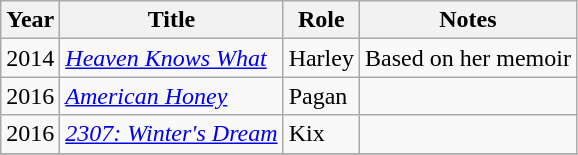<table class="wikitable sortable">
<tr>
<th>Year</th>
<th>Title</th>
<th>Role</th>
<th class="unsortable">Notes</th>
</tr>
<tr>
<td>2014</td>
<td><em><a href='#'>Heaven Knows What</a></em></td>
<td>Harley</td>
<td>Based on her memoir</td>
</tr>
<tr>
<td>2016</td>
<td><em><a href='#'>American Honey</a></em></td>
<td>Pagan</td>
<td></td>
</tr>
<tr>
<td>2016</td>
<td><em><a href='#'>2307: Winter's Dream</a></em></td>
<td>Kix</td>
<td></td>
</tr>
<tr>
</tr>
</table>
